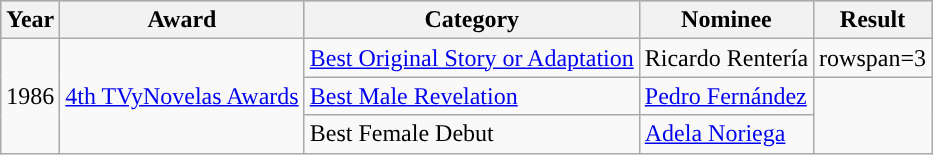<table class="wikitable">
<tr style="background:#b0c4de;">
<th>Year</th>
<th>Award</th>
<th>Category</th>
<th>Nominee</th>
<th>Result</th>
</tr>
<tr>
<td rowspan=3>1986</td>
<td rowspan=3><a href='#'>4th TVyNovelas Awards</a></td>
<td><a href='#'>Best Original Story or Adaptation</a></td>
<td>Ricardo Rentería</td>
<td>rowspan=3 </td>
</tr>
<tr>
<td><a href='#'>Best Male Revelation</a></td>
<td><a href='#'>Pedro Fernández</a></td>
</tr>
<tr>
<td>Best Female Debut</td>
<td><a href='#'>Adela Noriega</a></td>
</tr>
</table>
